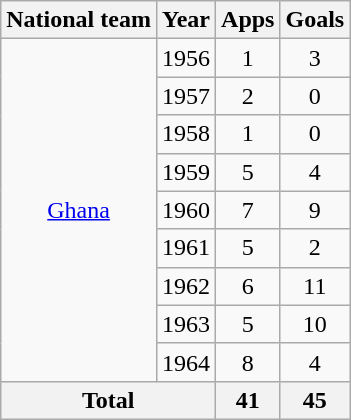<table class="wikitable" style="text-align:center">
<tr>
<th>National team</th>
<th>Year</th>
<th>Apps</th>
<th>Goals</th>
</tr>
<tr>
<td rowspan="9"><a href='#'>Ghana</a></td>
<td>1956</td>
<td>1</td>
<td>3</td>
</tr>
<tr>
<td>1957</td>
<td>2</td>
<td>0</td>
</tr>
<tr>
<td>1958</td>
<td>1</td>
<td>0</td>
</tr>
<tr>
<td>1959</td>
<td>5</td>
<td>4</td>
</tr>
<tr>
<td>1960</td>
<td>7</td>
<td>9</td>
</tr>
<tr>
<td>1961</td>
<td>5</td>
<td>2</td>
</tr>
<tr>
<td>1962</td>
<td>6</td>
<td>11</td>
</tr>
<tr>
<td>1963</td>
<td>5</td>
<td>10</td>
</tr>
<tr>
<td>1964</td>
<td>8</td>
<td>4</td>
</tr>
<tr>
<th colspan="2">Total</th>
<th>41</th>
<th>45</th>
</tr>
</table>
